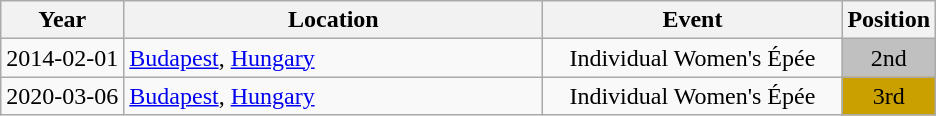<table class="wikitable" style="text-align:center;">
<tr>
<th>Year</th>
<th style="width:17em">Location</th>
<th style="width:12em">Event</th>
<th>Position</th>
</tr>
<tr>
<td>2014-02-01</td>
<td rowspan="1" align="left"> <a href='#'>Budapest</a>, <a href='#'>Hungary</a></td>
<td>Individual Women's Épée</td>
<td bgcolor="silver">2nd</td>
</tr>
<tr>
<td>2020-03-06</td>
<td rowspan="1" align="left"> <a href='#'>Budapest</a>, <a href='#'>Hungary</a></td>
<td>Individual Women's Épée</td>
<td bgcolor="caramel">3rd</td>
</tr>
</table>
